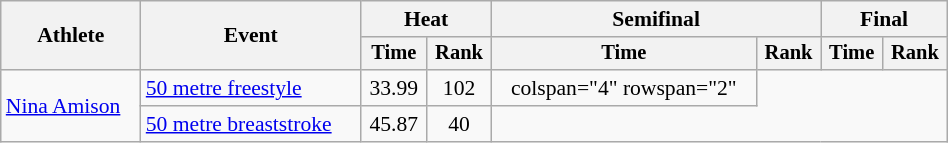<table class="wikitable" style="text-align:center; font-size:90%; width:50%;">
<tr>
<th rowspan="2">Athlete</th>
<th rowspan="2">Event</th>
<th colspan="2">Heat</th>
<th colspan="2">Semifinal</th>
<th colspan="2">Final</th>
</tr>
<tr style="font-size:95%">
<th>Time</th>
<th>Rank</th>
<th>Time</th>
<th>Rank</th>
<th>Time</th>
<th>Rank</th>
</tr>
<tr>
<td align=left rowspan=2><a href='#'>Nina Amison</a></td>
<td align=left><a href='#'>50 metre freestyle</a></td>
<td>33.99</td>
<td>102</td>
<td>colspan="4" rowspan="2" </td>
</tr>
<tr>
<td align=left><a href='#'>50 metre breaststroke</a></td>
<td>45.87</td>
<td>40</td>
</tr>
</table>
